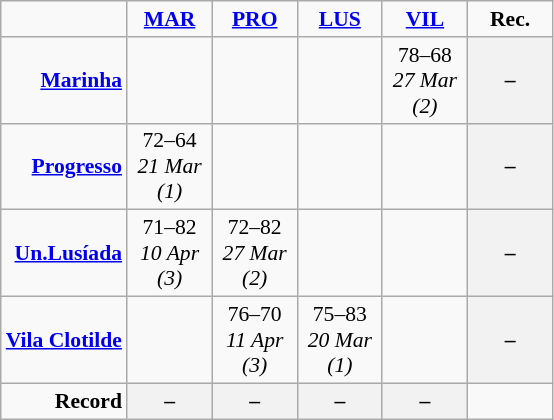<table style="font-size: 90%; text-align: center" class="wikitable">
<tr>
<td></td>
<td width=50><strong><a href='#'>MAR</a></strong></td>
<td width=50><strong><a href='#'>PRO</a></strong></td>
<td width=50><strong><a href='#'>LUS</a></strong></td>
<td width=50><strong><a href='#'>VIL</a></strong></td>
<td width=50><strong>Rec.</strong></td>
</tr>
<tr>
<td align=right><strong><a href='#'>Marinha</a></strong></td>
<td></td>
<td></td>
<td></td>
<td>78–68<br><em>27 Mar (2)</em></td>
<th>–</th>
</tr>
<tr>
<td align=right><strong><a href='#'>Progresso</a></strong></td>
<td>72–64<br><em>21 Mar (1)</em></td>
<td></td>
<td></td>
<td></td>
<th>–</th>
</tr>
<tr>
<td align=right><strong><a href='#'>Un.Lusíada</a></strong></td>
<td>71–82<br><em>10 Apr (3)</em></td>
<td>72–82<br><em>27 Mar (2)</em></td>
<td></td>
<td></td>
<th>–</th>
</tr>
<tr>
<td align=right><strong><a href='#'>Vila Clotilde</a></strong></td>
<td></td>
<td>76–70<br><em>11 Apr (3)</em></td>
<td>75–83<br><em>20 Mar (1)</em></td>
<td></td>
<th>–</th>
</tr>
<tr>
<td align=right><strong>Record</strong></td>
<th>–</th>
<th>–</th>
<th>–</th>
<th>–</th>
<td></td>
</tr>
</table>
